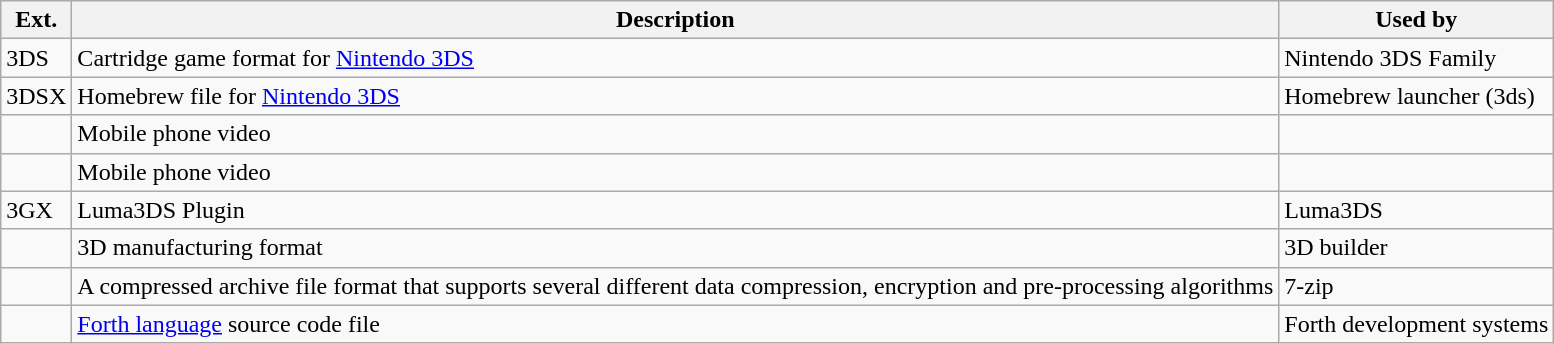<table class="wikitable sortable">
<tr>
<th>Ext.</th>
<th>Description</th>
<th>Used by</th>
</tr>
<tr>
<td>3DS</td>
<td>Cartridge game format for <a href='#'>Nintendo 3DS</a></td>
<td>Nintendo 3DS Family</td>
</tr>
<tr>
<td>3DSX</td>
<td>Homebrew file for <a href='#'>Nintendo 3DS</a></td>
<td>Homebrew launcher (3ds)</td>
</tr>
<tr>
<td></td>
<td>Mobile phone video</td>
<td></td>
</tr>
<tr>
<td></td>
<td>Mobile phone video</td>
<td></td>
</tr>
<tr>
<td>3GX</td>
<td>Luma3DS Plugin</td>
<td>Luma3DS</td>
</tr>
<tr>
<td></td>
<td>3D manufacturing format</td>
<td>3D builder</td>
</tr>
<tr>
<td></td>
<td>A compressed archive file format that supports several different data compression, encryption and pre-processing algorithms</td>
<td>7-zip</td>
</tr>
<tr>
<td></td>
<td><a href='#'>Forth language</a> source code file</td>
<td>Forth development systems</td>
</tr>
</table>
